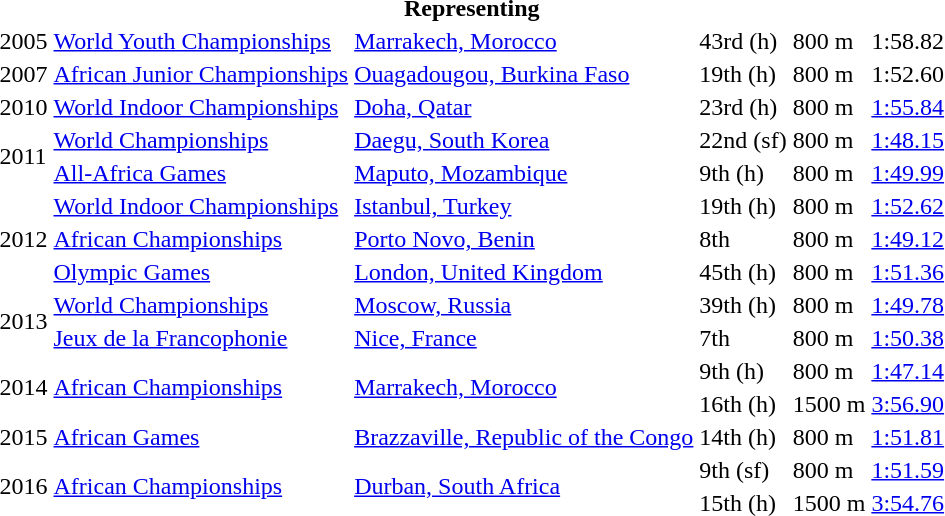<table>
<tr>
<th colspan="6">Representing </th>
</tr>
<tr>
<td>2005</td>
<td><a href='#'>World Youth Championships</a></td>
<td><a href='#'>Marrakech, Morocco</a></td>
<td>43rd (h)</td>
<td>800 m</td>
<td>1:58.82</td>
</tr>
<tr>
<td>2007</td>
<td><a href='#'>African Junior Championships</a></td>
<td><a href='#'>Ouagadougou, Burkina Faso</a></td>
<td>19th (h)</td>
<td>800 m</td>
<td>1:52.60</td>
</tr>
<tr>
<td>2010</td>
<td><a href='#'>World Indoor Championships</a></td>
<td><a href='#'>Doha, Qatar</a></td>
<td>23rd (h)</td>
<td>800 m</td>
<td><a href='#'>1:55.84</a></td>
</tr>
<tr>
<td rowspan=2>2011</td>
<td><a href='#'>World Championships</a></td>
<td><a href='#'>Daegu, South Korea</a></td>
<td>22nd (sf)</td>
<td>800 m</td>
<td><a href='#'>1:48.15</a></td>
</tr>
<tr>
<td><a href='#'>All-Africa Games</a></td>
<td><a href='#'>Maputo, Mozambique</a></td>
<td>9th (h)</td>
<td>800 m</td>
<td><a href='#'>1:49.99</a></td>
</tr>
<tr>
<td rowspan=3>2012</td>
<td><a href='#'>World Indoor Championships</a></td>
<td><a href='#'>Istanbul, Turkey</a></td>
<td>19th (h)</td>
<td>800 m</td>
<td><a href='#'>1:52.62</a></td>
</tr>
<tr>
<td><a href='#'>African Championships</a></td>
<td><a href='#'>Porto Novo, Benin</a></td>
<td>8th</td>
<td>800 m</td>
<td><a href='#'>1:49.12</a></td>
</tr>
<tr>
<td><a href='#'>Olympic Games</a></td>
<td><a href='#'>London, United Kingdom</a></td>
<td>45th (h)</td>
<td>800 m</td>
<td><a href='#'>1:51.36</a></td>
</tr>
<tr>
<td rowspan=2>2013</td>
<td><a href='#'>World Championships</a></td>
<td><a href='#'>Moscow, Russia</a></td>
<td>39th (h)</td>
<td>800 m</td>
<td><a href='#'>1:49.78</a></td>
</tr>
<tr>
<td><a href='#'>Jeux de la Francophonie</a></td>
<td><a href='#'>Nice, France</a></td>
<td>7th</td>
<td>800 m</td>
<td><a href='#'>1:50.38</a></td>
</tr>
<tr>
<td rowspan=2>2014</td>
<td rowspan=2><a href='#'>African Championships</a></td>
<td rowspan=2><a href='#'>Marrakech, Morocco</a></td>
<td>9th (h)</td>
<td>800 m</td>
<td><a href='#'>1:47.14</a></td>
</tr>
<tr>
<td>16th (h)</td>
<td>1500 m</td>
<td><a href='#'>3:56.90</a></td>
</tr>
<tr>
<td>2015</td>
<td><a href='#'>African Games</a></td>
<td><a href='#'>Brazzaville, Republic of the Congo</a></td>
<td>14th (h)</td>
<td>800 m</td>
<td><a href='#'>1:51.81</a></td>
</tr>
<tr>
<td rowspan=2>2016</td>
<td rowspan=2><a href='#'>African Championships</a></td>
<td rowspan=2><a href='#'>Durban, South Africa</a></td>
<td>9th (sf)</td>
<td>800 m</td>
<td><a href='#'>1:51.59</a></td>
</tr>
<tr>
<td>15th (h)</td>
<td>1500 m</td>
<td><a href='#'>3:54.76</a></td>
</tr>
</table>
